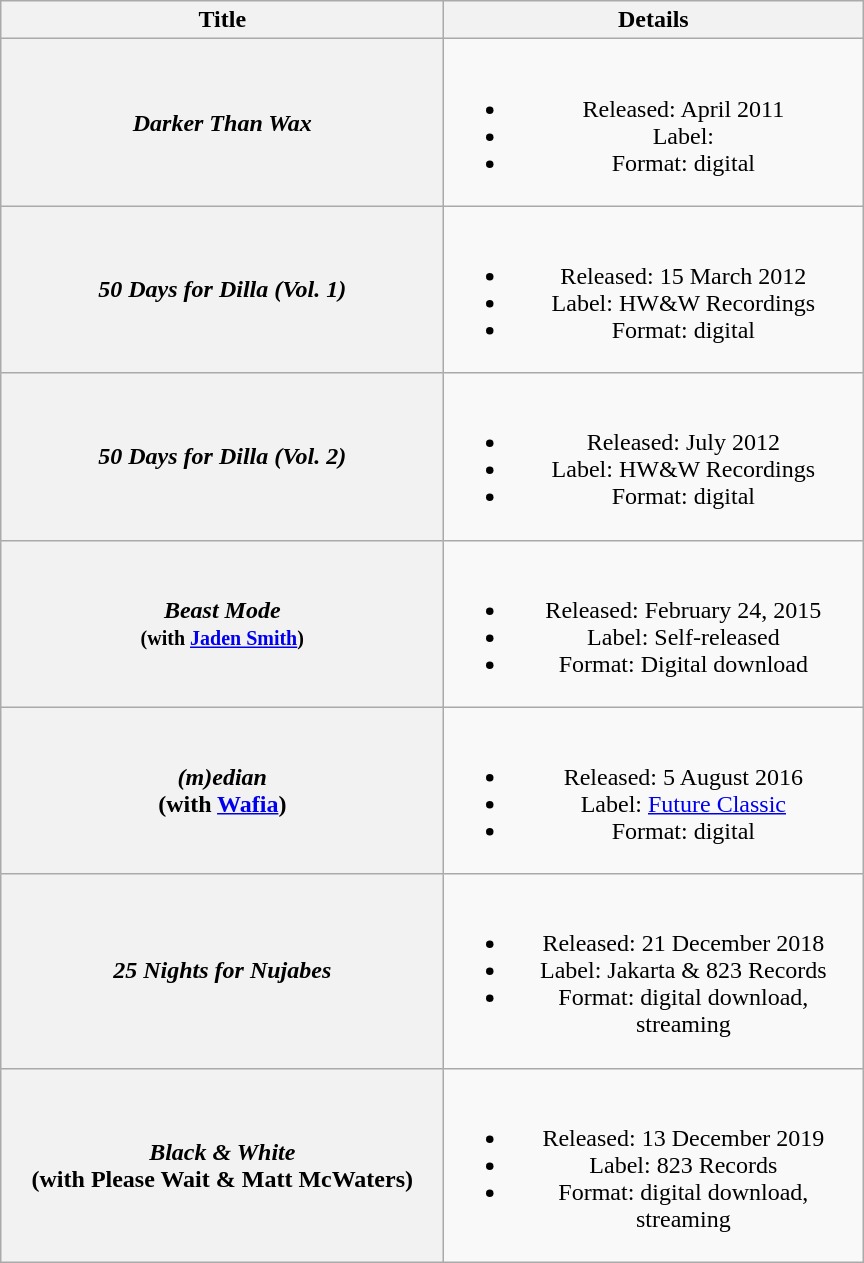<table class="wikitable plainrowheaders" style="text-align:center;" border="1">
<tr>
<th scope="col" style="width:18em;">Title</th>
<th scope="col" style="width:17em;">Details</th>
</tr>
<tr>
<th scope="row"><em>Darker Than Wax</em></th>
<td><br><ul><li>Released: April 2011</li><li>Label:</li><li>Format: digital</li></ul></td>
</tr>
<tr>
<th scope="row"><em>50 Days for Dilla (Vol. 1)</em></th>
<td><br><ul><li>Released: 15 March 2012</li><li>Label: HW&W Recordings</li><li>Format: digital</li></ul></td>
</tr>
<tr>
<th scope="row"><em>50 Days for Dilla (Vol. 2)</em></th>
<td><br><ul><li>Released: July 2012</li><li>Label: HW&W Recordings</li><li>Format: digital</li></ul></td>
</tr>
<tr>
<th scope="row"><em>Beast Mode</em><br><small>(with <a href='#'>Jaden Smith</a>)</small></th>
<td><br><ul><li>Released: February 24, 2015</li><li>Label: Self-released</li><li>Format: Digital download</li></ul></td>
</tr>
<tr>
<th scope="row"><em>(m)edian</em><br><span>(with <a href='#'>Wafia</a>)</span></th>
<td><br><ul><li>Released: 5 August 2016</li><li>Label: <a href='#'>Future Classic</a></li><li>Format: digital</li></ul></td>
</tr>
<tr>
<th scope="row"><em>25 Nights for Nujabes</em></th>
<td><br><ul><li>Released: 21 December 2018</li><li>Label: Jakarta & 823 Records</li><li>Format: digital download, streaming</li></ul></td>
</tr>
<tr>
<th scope="row"><em>Black & White</em><br><span>(with Please Wait & Matt McWaters)</span></th>
<td><br><ul><li>Released: 13 December 2019</li><li>Label: 823 Records</li><li>Format: digital download, streaming</li></ul></td>
</tr>
</table>
